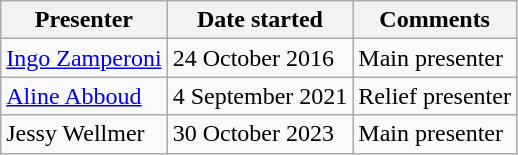<table class="wikitable sortable">
<tr>
<th>Presenter</th>
<th>Date started</th>
<th>Comments</th>
</tr>
<tr>
<td><a href='#'>Ingo Zamperoni</a></td>
<td>24 October 2016</td>
<td>Main presenter</td>
</tr>
<tr>
<td><a href='#'>Aline Abboud</a></td>
<td>4 September 2021</td>
<td>Relief presenter</td>
</tr>
<tr>
<td>Jessy Wellmer</td>
<td>30 October 2023</td>
<td>Main presenter</td>
</tr>
</table>
